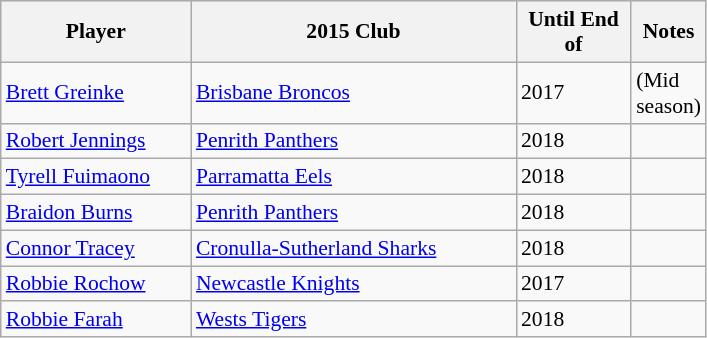<table class="wikitable" style="font-size:90%">
<tr style="background:#efefef;">
<th style="width:120px;">Player</th>
<th style="width:210px;">2015 Club</th>
<th style="width:70px;">Until End of</th>
<th style="width:40px;">Notes</th>
</tr>
<tr>
<td><a href='#'>Brett Greinke</a></td>
<td> <a href='#'>Brisbane Broncos</a></td>
<td>2017</td>
<td> (Mid season)</td>
</tr>
<tr>
<td><a href='#'>Robert Jennings</a></td>
<td> <a href='#'>Penrith Panthers</a></td>
<td>2018</td>
<td></td>
</tr>
<tr>
<td><a href='#'>Tyrell Fuimaono</a></td>
<td> <a href='#'>Parramatta Eels</a></td>
<td>2018</td>
<td></td>
</tr>
<tr>
<td><a href='#'>Braidon Burns</a></td>
<td> <a href='#'>Penrith Panthers</a></td>
<td>2018</td>
<td></td>
</tr>
<tr>
<td><a href='#'>Connor Tracey</a></td>
<td> <a href='#'>Cronulla-Sutherland Sharks</a></td>
<td>2018</td>
<td></td>
</tr>
<tr>
<td><a href='#'>Robbie Rochow</a></td>
<td> <a href='#'>Newcastle Knights</a></td>
<td>2017</td>
<td></td>
</tr>
<tr>
<td><a href='#'>Robbie Farah</a></td>
<td> <a href='#'>Wests Tigers</a></td>
<td>2018</td>
<td></td>
</tr>
</table>
